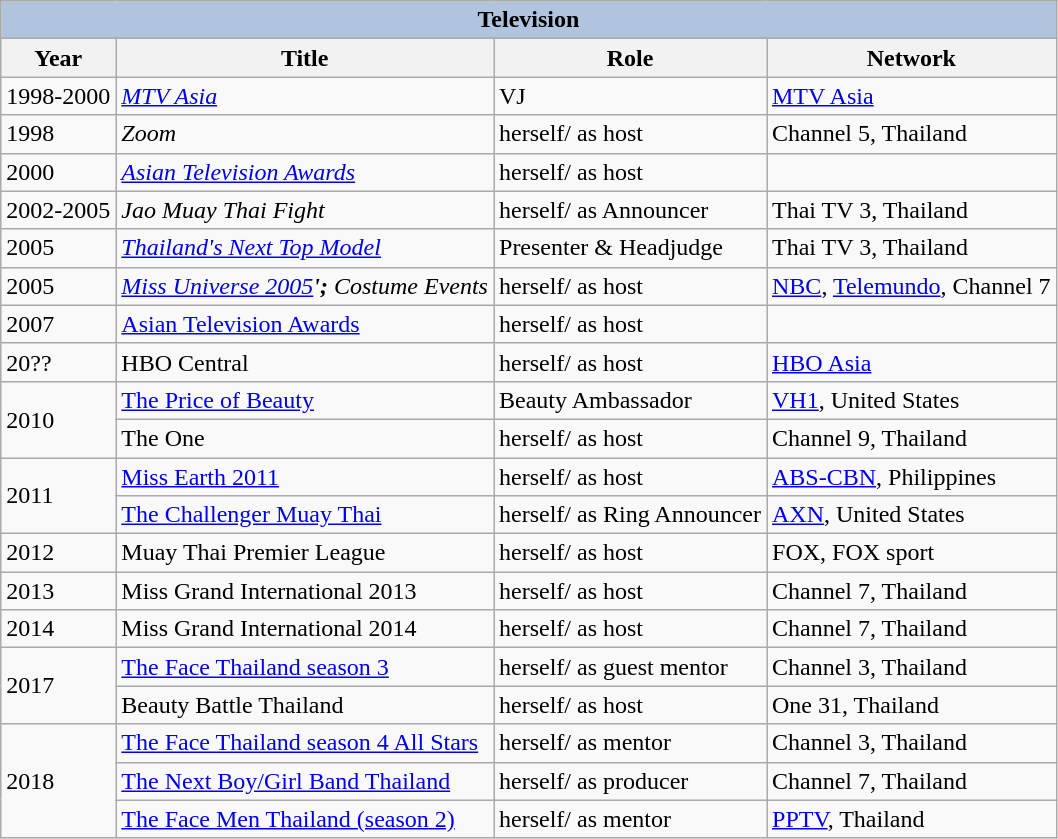<table class="wikitable">
<tr>
<th colspan="4" style="background: LightSteelBlue;">Television</th>
</tr>
<tr>
<th>Year</th>
<th>Title</th>
<th>Role</th>
<th>Network</th>
</tr>
<tr>
<td>1998-2000</td>
<td><em><a href='#'>MTV Asia</a></em></td>
<td>VJ</td>
<td><a href='#'>MTV Asia</a></td>
</tr>
<tr>
<td>1998</td>
<td><em>Zoom</em></td>
<td>herself/ as host</td>
<td>Channel 5, Thailand</td>
</tr>
<tr>
<td>2000</td>
<td><em><a href='#'>Asian Television Awards</a></em></td>
<td>herself/ as host</td>
<td></td>
</tr>
<tr>
<td>2002-2005</td>
<td><em>Jao Muay Thai Fight</em></td>
<td>herself/ as Announcer</td>
<td>Thai TV 3, Thailand</td>
</tr>
<tr>
<td>2005</td>
<td><em><a href='#'>Thailand's Next Top Model</a></em></td>
<td>Presenter & Headjudge</td>
<td>Thai TV 3, Thailand</td>
</tr>
<tr>
<td>2005</td>
<td><em><a href='#'>Miss Universe 2005</a><strong>';</strong> Costume Events<strong><em><strong></td>
<td>herself/ as host</td>
<td><a href='#'>NBC</a>, <a href='#'>Telemundo</a>, Channel 7</td>
</tr>
<tr>
<td>2007</td>
<td></em><a href='#'>Asian Television Awards</a><em></td>
<td>herself/ as host</td>
<td></td>
</tr>
<tr>
<td>20??</td>
<td></em>HBO Central<em></td>
<td>herself/ as host</td>
<td><a href='#'>HBO Asia</a></td>
</tr>
<tr>
<td rowspan="2">2010</td>
<td></em><a href='#'>The Price of Beauty</a><em></td>
<td>Beauty Ambassador</td>
<td><a href='#'>VH1</a>, United States</td>
</tr>
<tr>
<td></em>The One<em></td>
<td>herself/ as host</td>
<td>Channel 9, Thailand</td>
</tr>
<tr>
<td rowspan="2">2011</td>
<td></em><a href='#'>Miss Earth 2011</a><em></td>
<td>herself/ as host</td>
<td><a href='#'>ABS-CBN</a>, Philippines</td>
</tr>
<tr>
<td></em><a href='#'>The Challenger Muay Thai</a><em></td>
<td>herself/ as Ring Announcer</td>
<td><a href='#'>AXN</a>, United States</td>
</tr>
<tr>
<td>2012</td>
<td></em>Muay Thai Premier League<em></td>
<td>herself/ as host</td>
<td>FOX, FOX sport</td>
</tr>
<tr>
<td>2013</td>
<td></em>Miss Grand International 2013<em></td>
<td>herself/ as host</td>
<td>Channel 7, Thailand</td>
</tr>
<tr>
<td>2014</td>
<td></em>Miss Grand International 2014<em></td>
<td>herself/ as host</td>
<td>Channel 7, Thailand</td>
</tr>
<tr>
<td rowspan="2">2017</td>
<td><a href='#'></em>The Face Thailand season 3<em></a></td>
<td>herself/ as guest mentor</td>
<td>Channel 3, Thailand</td>
</tr>
<tr>
<td></em>Beauty Battle Thailand<em></td>
<td>herself/ as host</td>
<td>One 31, Thailand</td>
</tr>
<tr>
<td rowspan="3">2018</td>
<td><a href='#'></em>The Face Thailand season 4 All Stars<em></a></td>
<td>herself/ as mentor</td>
<td>Channel 3, Thailand</td>
</tr>
<tr>
<td></em><a href='#'>The Next Boy/Girl Band Thailand</a><em></td>
<td>herself/ as producer</td>
<td>Channel 7, Thailand</td>
</tr>
<tr>
<td></em><a href='#'>The Face Men Thailand (season 2)</a><em></td>
<td>herself/ as mentor</td>
<td><a href='#'>PPTV</a>, Thailand</td>
</tr>
</table>
